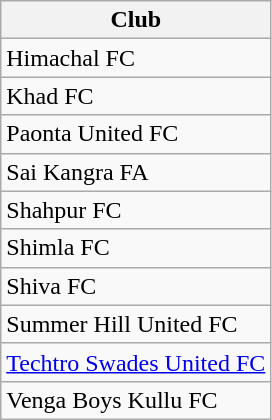<table class="wikitable" style="text-align:center;">
<tr>
<th>Club</th>
</tr>
<tr>
<td style="text-align:left;">Himachal FC</td>
</tr>
<tr>
<td style="text-align:left;">Khad FC</td>
</tr>
<tr>
<td style="text-align:left;">Paonta United FC</td>
</tr>
<tr>
<td style="text-align:left;">Sai Kangra FA</td>
</tr>
<tr>
<td style="text-align:left;">Shahpur FC</td>
</tr>
<tr>
<td style="text-align:left;">Shimla FC</td>
</tr>
<tr>
<td style="text-align:left;">Shiva FC</td>
</tr>
<tr>
<td style="text-align:left;">Summer Hill United FC</td>
</tr>
<tr>
<td style="text-align:left;"><a href='#'>Techtro Swades United FC</a></td>
</tr>
<tr>
<td style="text-align:left;">Venga Boys Kullu FC</td>
</tr>
</table>
